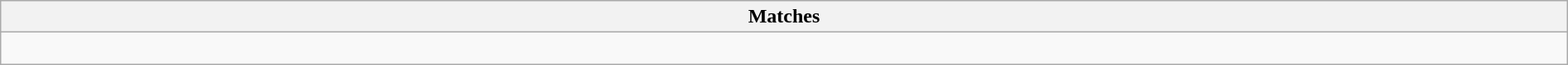<table class="wikitable collapsible collapsed" style="width:100%;">
<tr>
<th>Matches</th>
</tr>
<tr>
<td><br></td>
</tr>
</table>
